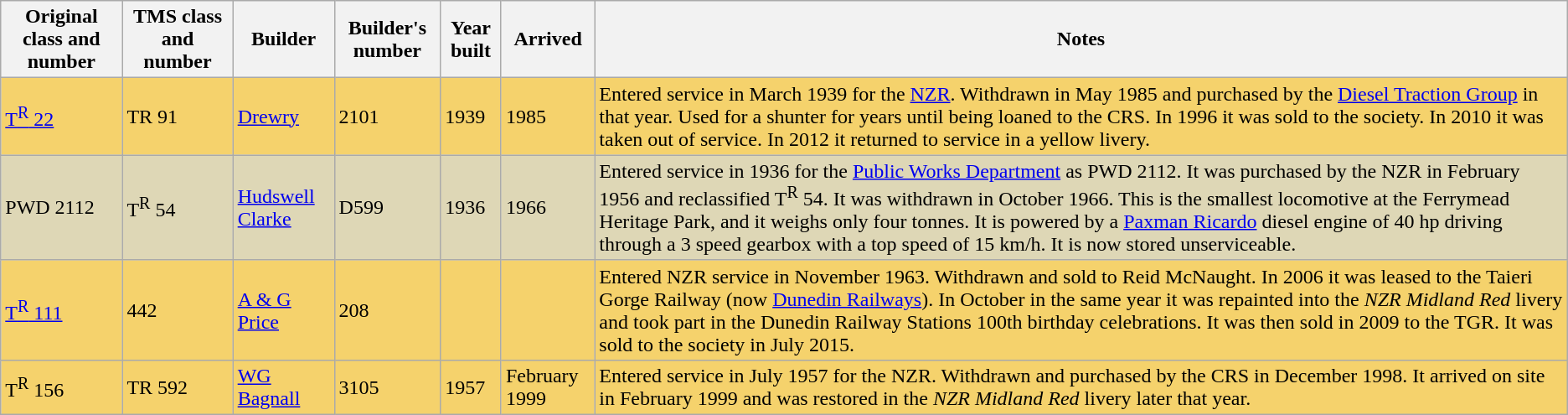<table class="sortable wikitable" border="1">
<tr>
<th>Original class and number</th>
<th>TMS class and number</th>
<th>Builder</th>
<th>Builder's number</th>
<th>Year built</th>
<th>Arrived</th>
<th>Notes</th>
</tr>
<tr style="background:#F5D26C;">
<td><a href='#'>T<sup>R</sup> 22</a></td>
<td>TR 91</td>
<td><a href='#'>Drewry</a></td>
<td>2101</td>
<td>1939</td>
<td>1985</td>
<td>Entered service in March 1939 for the <a href='#'>NZR</a>. Withdrawn in May 1985 and purchased by the <a href='#'>Diesel Traction Group</a> in that year. Used for a shunter for years until being loaned to the CRS. In 1996 it was sold to the society. In 2010 it was taken out of service. In 2012 it returned to service in a yellow livery.</td>
</tr>
<tr style="background:#DED7B6;">
<td>PWD 2112</td>
<td>T<sup>R</sup> 54</td>
<td><a href='#'>Hudswell Clarke</a></td>
<td>D599</td>
<td>1936</td>
<td>1966</td>
<td>Entered service in 1936 for the <a href='#'>Public Works Department</a> as PWD 2112. It was purchased by the NZR in February 1956 and reclassified T<sup>R</sup> 54. It was withdrawn in October 1966. This is the smallest locomotive at the Ferrymead Heritage Park, and it weighs only four tonnes. It is powered by a <a href='#'>Paxman Ricardo</a> diesel engine of 40 hp driving through a 3 speed gearbox with a top speed of 15 km/h. It is now stored unserviceable.</td>
</tr>
<tr style="background:#F5D26C;">
<td><a href='#'>T<sup>R</sup> 111</a></td>
<td>442</td>
<td><a href='#'>A & G Price</a></td>
<td>208</td>
<td></td>
<td></td>
<td>Entered NZR service in November 1963. Withdrawn and sold to Reid McNaught. In 2006 it was leased to the Taieri Gorge Railway (now <a href='#'>Dunedin Railways</a>). In October in the same year it was repainted into the <em>NZR Midland Red</em> livery and took part in the Dunedin Railway Stations 100th birthday celebrations. It was then sold in 2009 to the TGR. It was sold to the society in July 2015.</td>
</tr>
<tr style="background:#F5D26C;">
<td>T<sup>R</sup> 156</td>
<td>TR 592</td>
<td><a href='#'>WG Bagnall</a></td>
<td>3105</td>
<td>1957</td>
<td>February 1999</td>
<td>Entered service in July 1957 for the NZR. Withdrawn and purchased by the CRS in December 1998. It arrived on site in February 1999 and was restored in the <em>NZR Midland Red</em> livery later that year.</td>
</tr>
</table>
